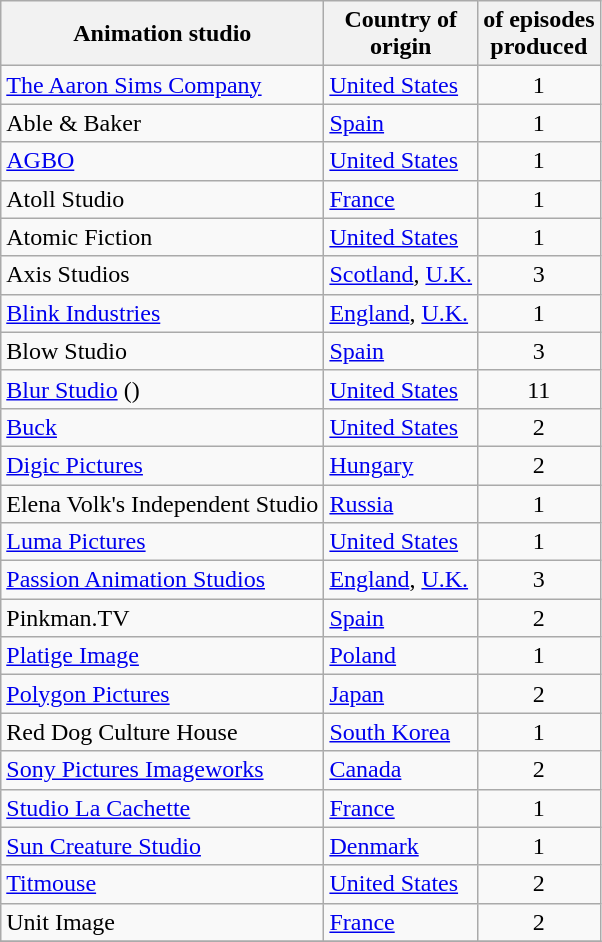<table class="wikitable sortable" style="text-align:left">
<tr>
<th>Animation studio</th>
<th>Country of<br>origin</th>
<th> of episodes<br>produced</th>
</tr>
<tr>
<td><a href='#'>The Aaron Sims Company</a></td>
<td> <a href='#'>United States</a></td>
<td align="center">1</td>
</tr>
<tr>
<td>Able & Baker</td>
<td> <a href='#'>Spain</a></td>
<td align="center">1</td>
</tr>
<tr>
<td><a href='#'>AGBO</a></td>
<td> <a href='#'>United States</a></td>
<td align="center">1</td>
</tr>
<tr>
<td>Atoll Studio</td>
<td> <a href='#'>France</a></td>
<td align="center">1</td>
</tr>
<tr>
<td>Atomic Fiction</td>
<td> <a href='#'>United States</a></td>
<td align="center">1</td>
</tr>
<tr>
<td>Axis Studios</td>
<td> <a href='#'>Scotland</a>, <a href='#'>U.K.</a></td>
<td align="center">3</td>
</tr>
<tr>
<td><a href='#'>Blink Industries</a></td>
<td> <a href='#'>England</a>, <a href='#'>U.K.</a></td>
<td align="center">1</td>
</tr>
<tr>
<td>Blow Studio</td>
<td> <a href='#'>Spain</a></td>
<td align="center">3</td>
</tr>
<tr>
<td><a href='#'>Blur Studio</a> ()</td>
<td> <a href='#'>United States</a></td>
<td align="center">11</td>
</tr>
<tr>
<td><a href='#'>Buck</a></td>
<td> <a href='#'>United States</a></td>
<td align="center">2</td>
</tr>
<tr>
<td><a href='#'>Digic Pictures</a></td>
<td> <a href='#'>Hungary</a></td>
<td align="center">2</td>
</tr>
<tr>
<td>Elena Volk's Independent Studio</td>
<td> <a href='#'>Russia</a></td>
<td align="center">1</td>
</tr>
<tr>
<td><a href='#'>Luma Pictures</a></td>
<td> <a href='#'>United States</a></td>
<td align="center">1</td>
</tr>
<tr>
<td><a href='#'>Passion Animation Studios</a></td>
<td> <a href='#'>England</a>, <a href='#'>U.K.</a></td>
<td align="center">3</td>
</tr>
<tr>
<td>Pinkman.TV</td>
<td> <a href='#'>Spain</a></td>
<td align="center">2</td>
</tr>
<tr>
<td><a href='#'>Platige Image</a></td>
<td> <a href='#'>Poland</a></td>
<td align="center">1</td>
</tr>
<tr>
<td><a href='#'>Polygon Pictures</a></td>
<td> <a href='#'>Japan</a></td>
<td align="center">2</td>
</tr>
<tr>
<td>Red Dog Culture House</td>
<td> <a href='#'>South Korea</a></td>
<td align="center">1</td>
</tr>
<tr>
<td><a href='#'>Sony Pictures Imageworks</a></td>
<td> <a href='#'>Canada</a></td>
<td align="center">2</td>
</tr>
<tr>
<td><a href='#'>Studio La Cachette</a></td>
<td> <a href='#'>France</a></td>
<td align="center">1</td>
</tr>
<tr>
<td><a href='#'>Sun Creature Studio</a></td>
<td> <a href='#'>Denmark</a></td>
<td align="center">1</td>
</tr>
<tr>
<td><a href='#'>Titmouse</a></td>
<td> <a href='#'>United States</a></td>
<td align="center">2</td>
</tr>
<tr>
<td>Unit Image</td>
<td> <a href='#'>France</a></td>
<td align="center">2</td>
</tr>
<tr>
</tr>
</table>
